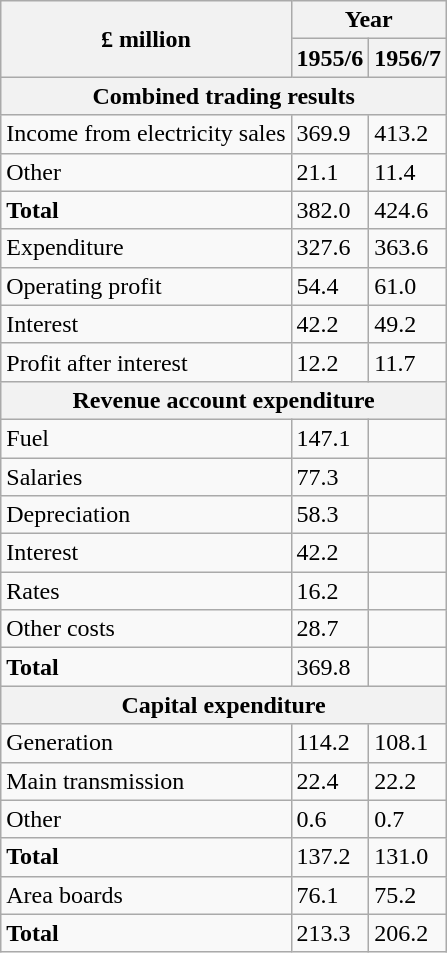<table class="wikitable">
<tr>
<th rowspan="2">£ million</th>
<th colspan="2">Year</th>
</tr>
<tr>
<th>1955/6</th>
<th>1956/7</th>
</tr>
<tr>
<th colspan="3">Combined trading results</th>
</tr>
<tr>
<td>Income from electricity sales</td>
<td>369.9</td>
<td>413.2</td>
</tr>
<tr>
<td>Other</td>
<td>21.1</td>
<td>11.4</td>
</tr>
<tr>
<td><strong>Total</strong></td>
<td>382.0</td>
<td>424.6</td>
</tr>
<tr>
<td>Expenditure</td>
<td>327.6</td>
<td>363.6</td>
</tr>
<tr>
<td>Operating profit</td>
<td>54.4</td>
<td>61.0</td>
</tr>
<tr>
<td>Interest</td>
<td>42.2</td>
<td>49.2</td>
</tr>
<tr>
<td>Profit after interest</td>
<td>12.2</td>
<td>11.7</td>
</tr>
<tr>
<th colspan="3">Revenue account expenditure</th>
</tr>
<tr>
<td>Fuel</td>
<td>147.1</td>
<td></td>
</tr>
<tr>
<td>Salaries</td>
<td>77.3</td>
<td></td>
</tr>
<tr>
<td>Depreciation</td>
<td>58.3</td>
<td></td>
</tr>
<tr>
<td>Interest</td>
<td>42.2</td>
<td></td>
</tr>
<tr>
<td>Rates</td>
<td>16.2</td>
<td></td>
</tr>
<tr>
<td>Other costs</td>
<td>28.7</td>
<td></td>
</tr>
<tr>
<td><strong>Total</strong></td>
<td>369.8</td>
<td></td>
</tr>
<tr>
<th colspan="3">Capital expenditure</th>
</tr>
<tr>
<td>Generation</td>
<td>114.2</td>
<td>108.1</td>
</tr>
<tr>
<td>Main transmission</td>
<td>22.4</td>
<td>22.2</td>
</tr>
<tr>
<td>Other</td>
<td>0.6</td>
<td>0.7</td>
</tr>
<tr>
<td><strong>Total</strong></td>
<td>137.2</td>
<td>131.0</td>
</tr>
<tr>
<td>Area boards</td>
<td>76.1</td>
<td>75.2</td>
</tr>
<tr>
<td><strong>Total</strong></td>
<td>213.3</td>
<td>206.2</td>
</tr>
</table>
